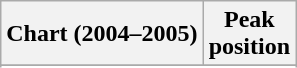<table class="wikitable sortable">
<tr>
<th align="left">Chart (2004–2005)</th>
<th align="center">Peak<br>position</th>
</tr>
<tr>
</tr>
<tr>
</tr>
</table>
